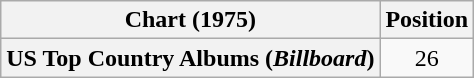<table class="wikitable plainrowheaders" style="text-align:center">
<tr>
<th scope="col">Chart (1975)</th>
<th scope="col">Position</th>
</tr>
<tr>
<th scope="row">US Top Country Albums (<em>Billboard</em>)</th>
<td>26</td>
</tr>
</table>
